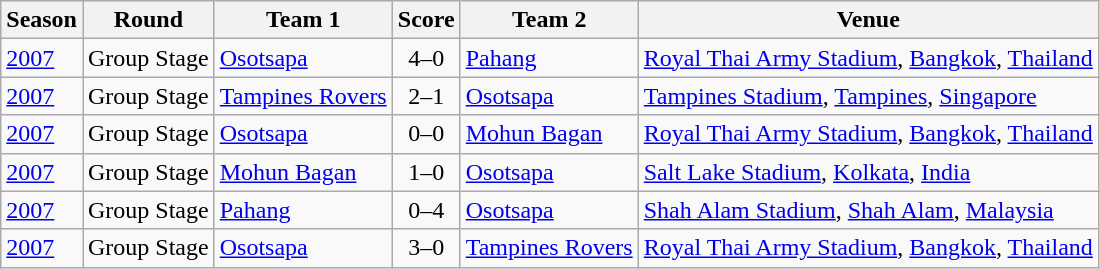<table class="wikitable">
<tr>
<th>Season</th>
<th>Round</th>
<th>Team 1</th>
<th>Score</th>
<th>Team 2</th>
<th>Venue</th>
</tr>
<tr>
<td><a href='#'>2007</a></td>
<td>Group Stage</td>
<td> <a href='#'>Osotsapa</a></td>
<td style="text-align:center;">4–0</td>
<td> <a href='#'>Pahang</a></td>
<td><a href='#'>Royal Thai Army Stadium</a>, <a href='#'>Bangkok</a>, <a href='#'>Thailand</a></td>
</tr>
<tr>
<td><a href='#'>2007</a></td>
<td>Group Stage</td>
<td> <a href='#'>Tampines Rovers</a></td>
<td style="text-align:center;">2–1</td>
<td> <a href='#'>Osotsapa</a></td>
<td><a href='#'>Tampines Stadium</a>, <a href='#'>Tampines</a>, <a href='#'>Singapore</a></td>
</tr>
<tr>
<td><a href='#'>2007</a></td>
<td>Group Stage</td>
<td> <a href='#'>Osotsapa</a></td>
<td style="text-align:center;">0–0</td>
<td> <a href='#'>Mohun Bagan</a></td>
<td><a href='#'>Royal Thai Army Stadium</a>, <a href='#'>Bangkok</a>, <a href='#'>Thailand</a></td>
</tr>
<tr>
<td><a href='#'>2007</a></td>
<td>Group Stage</td>
<td> <a href='#'>Mohun Bagan</a></td>
<td style="text-align:center;">1–0</td>
<td> <a href='#'>Osotsapa</a></td>
<td><a href='#'>Salt Lake Stadium</a>, <a href='#'>Kolkata</a>, <a href='#'>India</a></td>
</tr>
<tr>
<td><a href='#'>2007</a></td>
<td>Group Stage</td>
<td> <a href='#'>Pahang</a></td>
<td style="text-align:center;">0–4</td>
<td> <a href='#'>Osotsapa</a></td>
<td><a href='#'>Shah Alam Stadium</a>, <a href='#'>Shah Alam</a>, <a href='#'>Malaysia</a></td>
</tr>
<tr>
<td><a href='#'>2007</a></td>
<td>Group Stage</td>
<td> <a href='#'>Osotsapa</a></td>
<td style="text-align:center;">3–0</td>
<td> <a href='#'>Tampines Rovers</a></td>
<td><a href='#'>Royal Thai Army Stadium</a>, <a href='#'>Bangkok</a>, <a href='#'>Thailand</a></td>
</tr>
</table>
